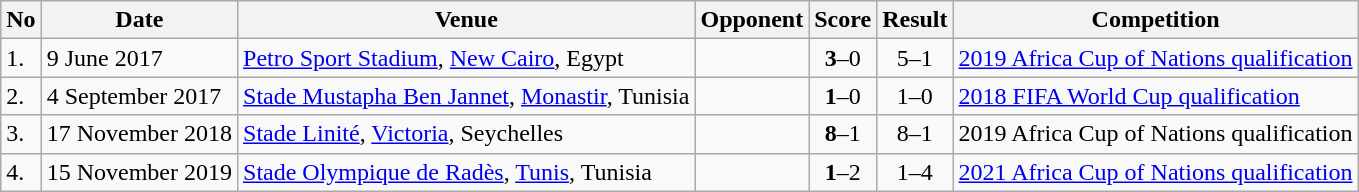<table class="wikitable">
<tr>
<th>No</th>
<th>Date</th>
<th>Venue</th>
<th>Opponent</th>
<th>Score</th>
<th>Result</th>
<th>Competition</th>
</tr>
<tr>
<td>1.</td>
<td>9 June 2017</td>
<td><a href='#'>Petro Sport Stadium</a>, <a href='#'>New Cairo</a>, Egypt</td>
<td></td>
<td align=center><strong>3</strong>–0</td>
<td align=center>5–1</td>
<td><a href='#'>2019 Africa Cup of Nations qualification</a></td>
</tr>
<tr>
<td>2.</td>
<td>4 September 2017</td>
<td><a href='#'>Stade Mustapha Ben Jannet</a>, <a href='#'>Monastir</a>, Tunisia</td>
<td></td>
<td align=center><strong>1</strong>–0</td>
<td align=center>1–0</td>
<td><a href='#'>2018 FIFA World Cup qualification</a></td>
</tr>
<tr>
<td>3.</td>
<td>17 November 2018</td>
<td><a href='#'>Stade Linité</a>, <a href='#'>Victoria</a>, Seychelles</td>
<td></td>
<td align=center><strong>8</strong>–1</td>
<td align=center>8–1</td>
<td>2019 Africa Cup of Nations qualification</td>
</tr>
<tr>
<td>4.</td>
<td>15 November 2019</td>
<td><a href='#'>Stade Olympique de Radès</a>, <a href='#'>Tunis</a>, Tunisia</td>
<td></td>
<td align=center><strong>1</strong>–2</td>
<td align=center>1–4</td>
<td><a href='#'>2021 Africa Cup of Nations qualification</a></td>
</tr>
</table>
